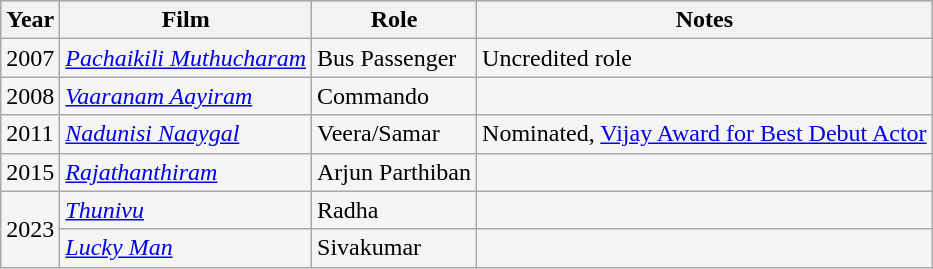<table class="wikitable sortable" style="background:#f5f5f5;">
<tr style="background:#B0C4DE;">
<th>Year</th>
<th>Film</th>
<th>Role</th>
<th class=unsortable>Notes</th>
</tr>
<tr>
<td>2007</td>
<td><em><a href='#'>Pachaikili Muthucharam</a></em></td>
<td>Bus Passenger</td>
<td>Uncredited role</td>
</tr>
<tr>
<td>2008</td>
<td><em><a href='#'>Vaaranam Aayiram</a></em></td>
<td>Commando</td>
<td></td>
</tr>
<tr>
<td>2011</td>
<td><em><a href='#'>Nadunisi Naaygal</a></em></td>
<td>Veera/Samar</td>
<td>Nominated, <a href='#'>Vijay Award for Best Debut Actor</a></td>
</tr>
<tr>
<td>2015</td>
<td><em><a href='#'>Rajathanthiram</a></em></td>
<td>Arjun Parthiban</td>
<td></td>
</tr>
<tr>
<td rowspan="2">2023</td>
<td><em><a href='#'>Thunivu</a></em></td>
<td>Radha</td>
<td></td>
</tr>
<tr>
<td><em><a href='#'>Lucky Man</a></em></td>
<td>Sivakumar</td>
<td></td>
</tr>
</table>
